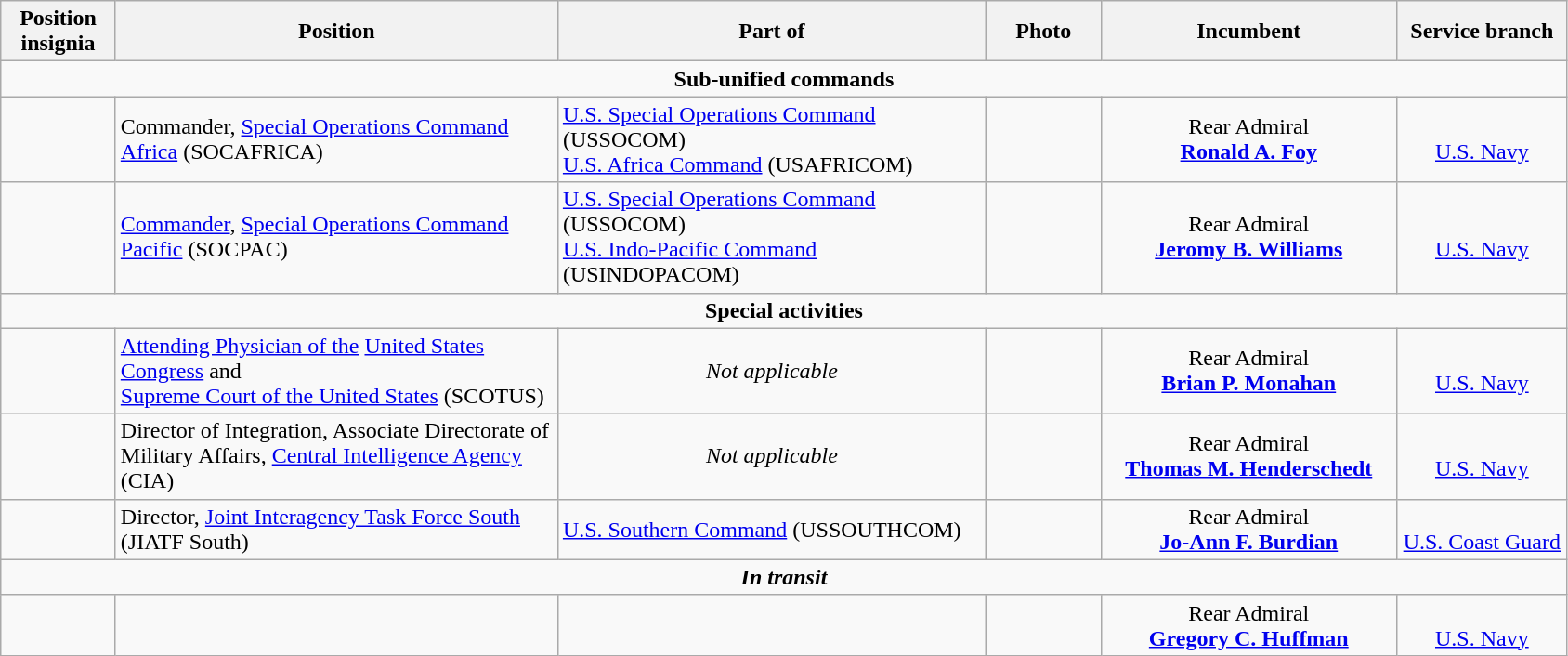<table class="wikitable">
<tr>
<th width="75" style="text-align:center">Position insignia</th>
<th width="310" style="text-align:center">Position</th>
<th width="300" style="text-align:center">Part of</th>
<th width="75" style="text-align:center">Photo</th>
<th width="205" style="text-align:center">Incumbent</th>
<th width="115" style="text-align:center">Service branch</th>
</tr>
<tr>
<td colspan="6" style="text-align:center"><strong>Sub-unified commands</strong></td>
</tr>
<tr>
<td></td>
<td>Commander, <a href='#'>Special Operations Command Africa</a> (SOCAFRICA)</td>
<td> <a href='#'>U.S. Special Operations Command</a> (USSOCOM)<br> <a href='#'>U.S. Africa Command</a> (USAFRICOM)</td>
<td></td>
<td style="text-align:center">Rear Admiral<br><strong><a href='#'>Ronald A. Foy</a></strong></td>
<td style="text-align:center"><br><a href='#'>U.S. Navy</a></td>
</tr>
<tr>
<td></td>
<td><a href='#'>Commander</a>, <a href='#'>Special Operations Command Pacific</a> (SOCPAC)</td>
<td> <a href='#'>U.S. Special Operations Command</a> (USSOCOM)<br> <a href='#'>U.S. Indo-Pacific Command</a> (USINDOPACOM)</td>
<td></td>
<td style="text-align:center">Rear Admiral<br><strong><a href='#'>Jeromy B. Williams</a></strong></td>
<td style="text-align:center"><br><a href='#'>U.S. Navy</a></td>
</tr>
<tr>
<td colspan="6" style="text-align:center"><strong>Special activities</strong></td>
</tr>
<tr>
<td> </td>
<td><a href='#'>Attending Physician of the</a> <a href='#'>United States Congress</a> and<br><a href='#'>Supreme Court of the United States</a> (SCOTUS)</td>
<td style="text-align:center"><em>Not applicable</em></td>
<td></td>
<td style="text-align:center">Rear Admiral<br><strong><a href='#'>Brian P. Monahan</a></strong></td>
<td style="text-align:center"><br><a href='#'>U.S. Navy</a></td>
</tr>
<tr>
<td></td>
<td>Director of Integration, Associate Directorate of Military Affairs, <a href='#'>Central Intelligence Agency</a> (CIA)</td>
<td style="text-align:center"><em>Not applicable</em></td>
<td></td>
<td style="text-align:center">Rear Admiral<br><strong><a href='#'>Thomas M. Henderschedt</a></strong></td>
<td style="text-align:center"><br><a href='#'>U.S. Navy</a></td>
</tr>
<tr>
<td></td>
<td>Director, <a href='#'>Joint Interagency Task Force South</a> (JIATF South)</td>
<td> <a href='#'>U.S. Southern Command</a> (USSOUTHCOM)</td>
<td></td>
<td style="text-align:center">Rear Admiral<br><strong><a href='#'>Jo-Ann F. Burdian</a></strong></td>
<td style="text-align:center"><br><a href='#'>U.S. Coast Guard</a></td>
</tr>
<tr>
<td colspan="6" style="text-align:center"><strong><em>In transit</em></strong></td>
</tr>
<tr>
<td></td>
<td></td>
<td></td>
<td></td>
<td style="text-align:center">Rear Admiral<br><strong><a href='#'>Gregory C. Huffman</a></strong></td>
<td style="text-align:center"><br><a href='#'>U.S. Navy</a></td>
</tr>
</table>
